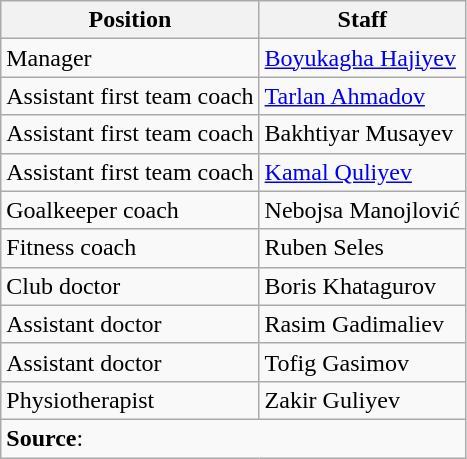<table class="wikitable">
<tr>
<th>Position</th>
<th>Staff</th>
</tr>
<tr>
<td>Manager</td>
<td> <a href='#'>Boyukagha Hajiyev</a></td>
</tr>
<tr>
<td>Assistant first team coach</td>
<td> <a href='#'>Tarlan Ahmadov</a></td>
</tr>
<tr>
<td>Assistant first team coach</td>
<td> Bakhtiyar Musayev</td>
</tr>
<tr>
<td>Assistant first team coach</td>
<td> <a href='#'>Kamal Quliyev</a></td>
</tr>
<tr>
<td>Goalkeeper coach</td>
<td> Nebojsa Manojlović</td>
</tr>
<tr>
<td>Fitness coach</td>
<td> Ruben Seles</td>
</tr>
<tr>
<td>Club doctor</td>
<td> Boris Khatagurov</td>
</tr>
<tr>
<td>Assistant doctor</td>
<td> Rasim Gadimaliev</td>
</tr>
<tr>
<td>Assistant doctor</td>
<td> Tofig Gasimov</td>
</tr>
<tr>
<td>Physiotherapist</td>
<td> Zakir Guliyev</td>
</tr>
<tr>
<td colspan="2"><strong>Source</strong>: <span> </span></td>
</tr>
</table>
